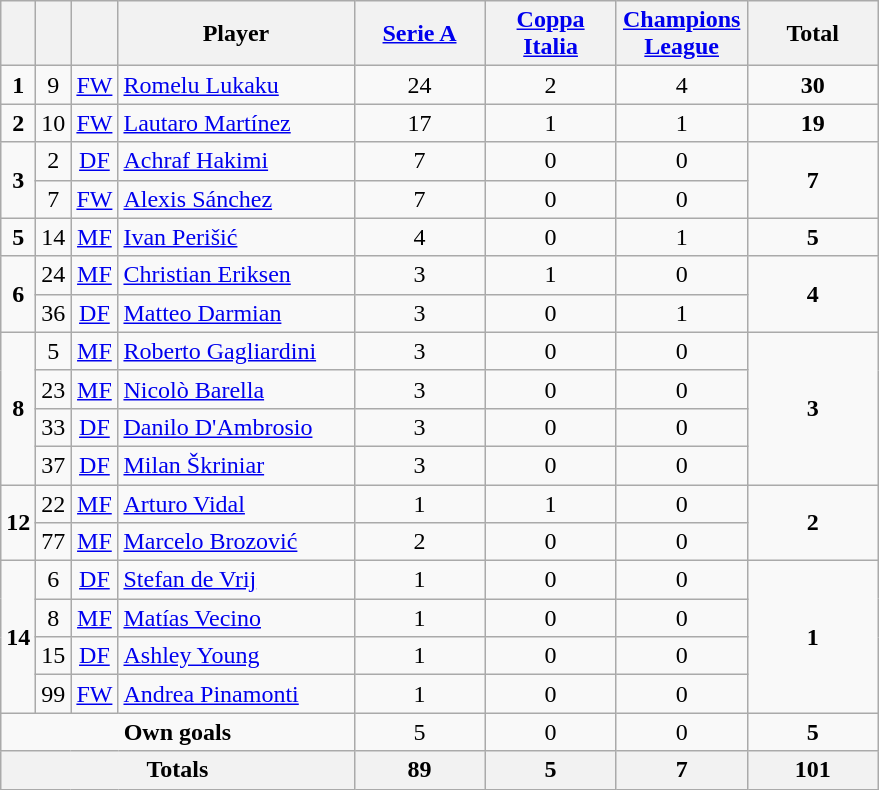<table class="wikitable" style="text-align:center">
<tr>
<th width=15></th>
<th width=15></th>
<th width=15></th>
<th width=150>Player</th>
<th width=80><a href='#'>Serie A</a></th>
<th width=80><a href='#'>Coppa Italia</a></th>
<th width=80><a href='#'>Champions League</a></th>
<th width=80>Total</th>
</tr>
<tr>
<td><strong>1</strong></td>
<td>9</td>
<td><a href='#'>FW</a></td>
<td align=left> <a href='#'>Romelu Lukaku</a></td>
<td>24</td>
<td>2</td>
<td>4</td>
<td><strong>30</strong></td>
</tr>
<tr>
<td><strong>2</strong></td>
<td>10</td>
<td><a href='#'>FW</a></td>
<td align=left> <a href='#'>Lautaro Martínez</a></td>
<td>17</td>
<td>1</td>
<td>1</td>
<td><strong>19</strong></td>
</tr>
<tr>
<td rowspan=2><strong>3</strong></td>
<td>2</td>
<td><a href='#'>DF</a></td>
<td align=left> <a href='#'>Achraf Hakimi</a></td>
<td>7</td>
<td>0</td>
<td>0</td>
<td rowspan=2><strong>7</strong></td>
</tr>
<tr>
<td>7</td>
<td><a href='#'>FW</a></td>
<td align=left> <a href='#'>Alexis Sánchez</a></td>
<td>7</td>
<td>0</td>
<td>0</td>
</tr>
<tr>
<td><strong>5</strong></td>
<td>14</td>
<td><a href='#'>MF</a></td>
<td align=left> <a href='#'>Ivan Perišić</a></td>
<td>4</td>
<td>0</td>
<td>1</td>
<td><strong>5</strong></td>
</tr>
<tr>
<td rowspan=2><strong>6</strong></td>
<td>24</td>
<td><a href='#'>MF</a></td>
<td align=left> <a href='#'>Christian Eriksen</a></td>
<td>3</td>
<td>1</td>
<td>0</td>
<td rowspan=2><strong>4</strong></td>
</tr>
<tr>
<td>36</td>
<td><a href='#'>DF</a></td>
<td align=left> <a href='#'>Matteo Darmian</a></td>
<td>3</td>
<td>0</td>
<td>1</td>
</tr>
<tr>
<td rowspan=4><strong>8</strong></td>
<td>5</td>
<td><a href='#'>MF</a></td>
<td align=left> <a href='#'>Roberto Gagliardini</a></td>
<td>3</td>
<td>0</td>
<td>0</td>
<td rowspan=4><strong>3</strong></td>
</tr>
<tr>
<td>23</td>
<td><a href='#'>MF</a></td>
<td align=left> <a href='#'>Nicolò Barella</a></td>
<td>3</td>
<td>0</td>
<td>0</td>
</tr>
<tr>
<td>33</td>
<td><a href='#'>DF</a></td>
<td align=left> <a href='#'>Danilo D'Ambrosio</a></td>
<td>3</td>
<td>0</td>
<td>0</td>
</tr>
<tr>
<td>37</td>
<td><a href='#'>DF</a></td>
<td align=left> <a href='#'>Milan Škriniar</a></td>
<td>3</td>
<td>0</td>
<td>0</td>
</tr>
<tr>
<td rowspan="2"><strong>12</strong></td>
<td>22</td>
<td><a href='#'>MF</a></td>
<td align=left> <a href='#'>Arturo Vidal</a></td>
<td>1</td>
<td>1</td>
<td>0</td>
<td rowspan="2"><strong>2</strong></td>
</tr>
<tr>
<td>77</td>
<td><a href='#'>MF</a></td>
<td align="left"> <a href='#'>Marcelo Brozović</a></td>
<td>2</td>
<td>0</td>
<td>0</td>
</tr>
<tr>
<td rowspan=4><strong>14</strong></td>
<td>6</td>
<td><a href='#'>DF</a></td>
<td align=left> <a href='#'>Stefan de Vrij</a></td>
<td>1</td>
<td>0</td>
<td>0</td>
<td rowspan=4><strong>1</strong></td>
</tr>
<tr>
<td>8</td>
<td><a href='#'>MF</a></td>
<td align=left> <a href='#'>Matías Vecino</a></td>
<td>1</td>
<td>0</td>
<td>0</td>
</tr>
<tr>
<td>15</td>
<td><a href='#'>DF</a></td>
<td align=left> <a href='#'>Ashley Young</a></td>
<td>1</td>
<td>0</td>
<td>0</td>
</tr>
<tr>
<td>99</td>
<td><a href='#'>FW</a></td>
<td align=left> <a href='#'>Andrea Pinamonti</a></td>
<td>1</td>
<td>0</td>
<td>0</td>
</tr>
<tr>
<td colspan=4><strong>Own goals</strong></td>
<td>5</td>
<td>0</td>
<td>0</td>
<td><strong>5</strong></td>
</tr>
<tr>
<th colspan=4>Totals</th>
<th>89</th>
<th>5</th>
<th>7</th>
<th>101</th>
</tr>
</table>
